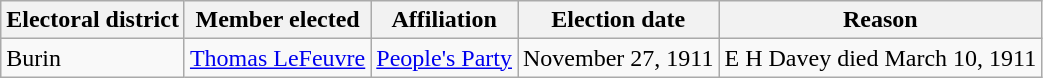<table class="wikitable sortable">
<tr>
<th>Electoral district</th>
<th>Member elected</th>
<th>Affiliation</th>
<th>Election date</th>
<th>Reason</th>
</tr>
<tr>
<td>Burin</td>
<td><a href='#'>Thomas LeFeuvre</a></td>
<td><a href='#'>People's Party</a></td>
<td>November 27, 1911</td>
<td>E H Davey died March 10, 1911</td>
</tr>
</table>
